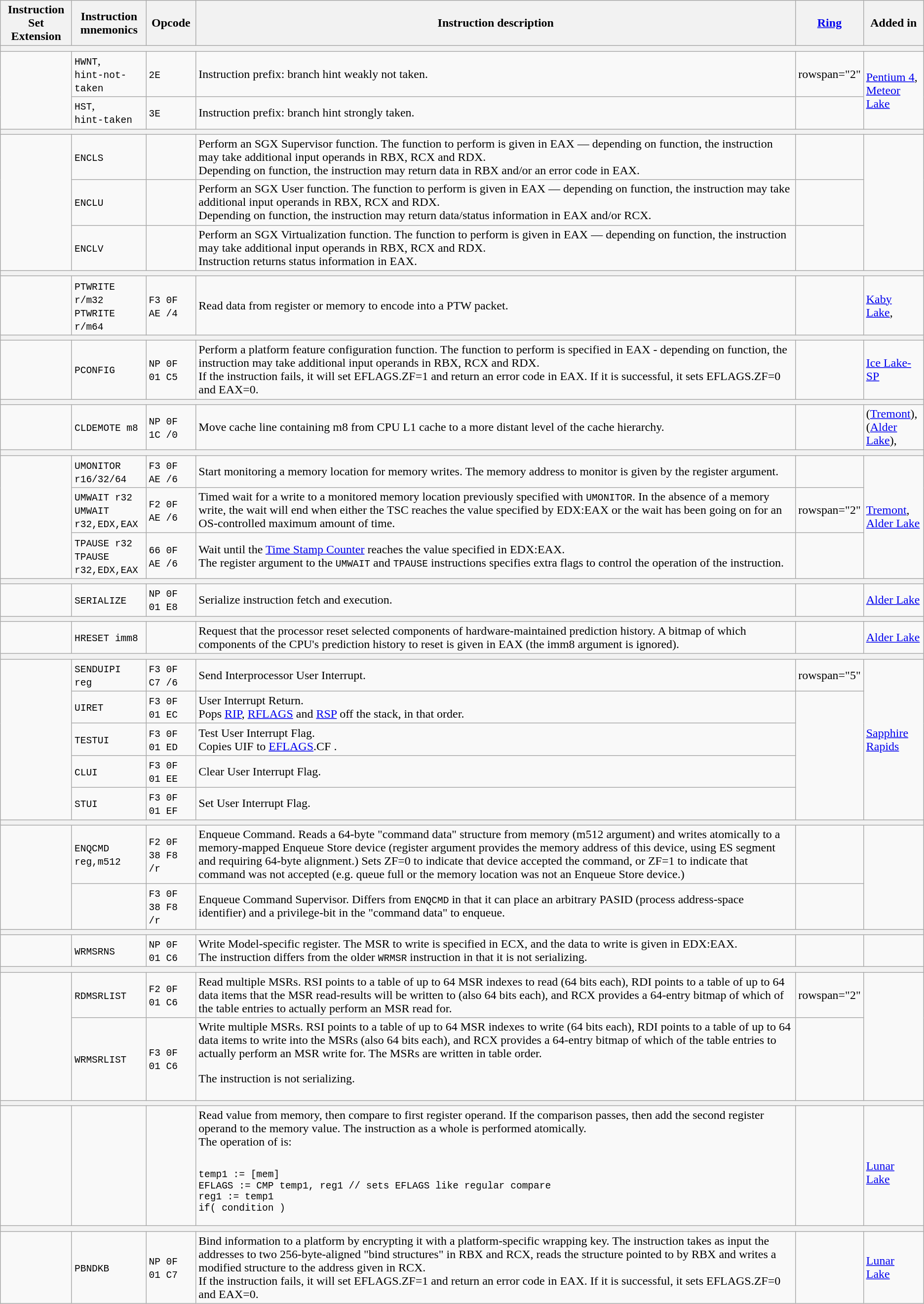<table class="wikitable sortable sticky-header">
<tr>
<th>Instruction Set Extension</th>
<th>Instruction<br>mnemonics</th>
<th>Opcode</th>
<th>Instruction description</th>
<th><a href='#'>Ring</a></th>
<th>Added in</th>
</tr>
<tr>
<th colspan="6"></th>
</tr>
<tr>
<td rowspan="2"></td>
<td><code>HWNT</code>,<br><code>hint-not-taken</code></td>
<td><code>2E</code></td>
<td>Instruction prefix: branch hint weakly not taken.</td>
<td>rowspan="2" </td>
<td rowspan="2"><a href='#'>Pentium 4</a>,<br><a href='#'>Meteor Lake</a></td>
</tr>
<tr>
<td><code>HST</code>,<br><code>hint-taken</code></td>
<td><code>3E</code></td>
<td>Instruction prefix: branch hint strongly taken.</td>
</tr>
<tr>
<th colspan="6"></th>
</tr>
<tr>
<td rowspan="3"></td>
<td><code>ENCLS</code></td>
<td></td>
<td>Perform an SGX Supervisor function. The function to perform is given in EAX — depending on function, the instruction may take additional input operands in RBX, RCX and RDX.<br>Depending on function, the instruction may return data in RBX and/or an error code in EAX.</td>
<td></td>
<td rowspan="3"></td>
</tr>
<tr>
<td><code>ENCLU</code></td>
<td></td>
<td>Perform an SGX User function. The function to perform is given in EAX — depending on function, the instruction may take additional input operands in RBX, RCX and RDX.<br>Depending on function, the instruction may return data/status information in EAX and/or RCX.</td>
<td></td>
</tr>
<tr>
<td><code>ENCLV</code></td>
<td></td>
<td>Perform an SGX Virtualization function. The function to perform is given in EAX — depending on function, the instruction may take additional input operands in RBX, RCX and RDX.<br>Instruction returns status information in EAX.</td>
<td></td>
</tr>
<tr>
<th colspan="6"></th>
</tr>
<tr>
<td></td>
<td><code>PTWRITE r/m32</code><br><code>PTWRITE r/m64</code></td>
<td><code>F3 0F AE /4</code><br></td>
<td>Read data from register or memory to encode into a PTW packet.</td>
<td></td>
<td><a href='#'>Kaby Lake</a>,<br></td>
</tr>
<tr>
<th colspan="6"></th>
</tr>
<tr>
<td></td>
<td><code>PCONFIG</code></td>
<td><code>NP 0F 01 C5</code></td>
<td>Perform a platform feature configuration function. The function to perform is specified in EAX - depending on function, the instruction may take additional input operands in RBX, RCX and RDX.<br>If the instruction fails, it will set EFLAGS.ZF=1 and return an error code in EAX. If it is successful, it sets EFLAGS.ZF=0 and EAX=0.</td>
<td></td>
<td><a href='#'>Ice Lake-SP</a></td>
</tr>
<tr>
<th colspan="6"></th>
</tr>
<tr>
<td></td>
<td><code>CLDEMOTE m8</code></td>
<td><code>NP 0F 1C /0</code></td>
<td>Move cache line containing m8 from CPU L1 cache to a more distant level of the cache hierarchy.</td>
<td></td>
<td>(<a href='#'>Tremont</a>),<br>(<a href='#'>Alder Lake</a>),<br></td>
</tr>
<tr>
<th colspan="6"></th>
</tr>
<tr>
<td rowspan="3"></td>
<td><code>UMONITOR r16/32/64</code></td>
<td><code>F3 0F AE /6</code></td>
<td>Start monitoring a memory location for memory writes. The memory address to monitor is given by the register argument.</td>
<td></td>
<td rowspan="3"><a href='#'>Tremont</a>,<br><a href='#'>Alder Lake</a></td>
</tr>
<tr>
<td><code>UMWAIT r32</code><br><code>UMWAIT r32,EDX,EAX</code></td>
<td><code>F2 0F AE /6</code></td>
<td>Timed wait for a write to a monitored memory location previously specified with <code>UMONITOR</code>. In the absence of a memory write, the wait will end when either the TSC reaches the value specified by EDX:EAX or the wait has been going on for an OS-controlled maximum amount of time.</td>
<td>rowspan="2" </td>
</tr>
<tr>
<td><code>TPAUSE r32</code><br><code>TPAUSE r32,EDX,EAX</code></td>
<td><code>66 0F AE /6</code></td>
<td>Wait until the <a href='#'>Time Stamp Counter</a> reaches the value specified in EDX:EAX.<br>The register argument to the <code>UMWAIT</code> and <code>TPAUSE</code> instructions specifies extra flags to control the operation of the instruction.</td>
</tr>
<tr>
<th colspan="6"></th>
</tr>
<tr>
<td></td>
<td><code>SERIALIZE</code></td>
<td><code>NP 0F 01 E8</code></td>
<td>Serialize instruction fetch and execution.</td>
<td></td>
<td><a href='#'>Alder Lake</a></td>
</tr>
<tr>
<th colspan="6"></th>
</tr>
<tr>
<td></td>
<td><code>HRESET imm8</code></td>
<td></td>
<td>Request that the processor reset selected components of hardware-maintained prediction history. A bitmap of which components of the CPU's prediction history to reset is given in EAX (the imm8 argument is ignored).</td>
<td></td>
<td><a href='#'>Alder Lake</a></td>
</tr>
<tr>
<th colspan="6"></th>
</tr>
<tr>
<td rowspan="5"></td>
<td><code>SENDUIPI reg</code></td>
<td><code>F3 0F C7 /6</code></td>
<td>Send Interprocessor User Interrupt.</td>
<td>rowspan="5" </td>
<td rowspan="5"><a href='#'>Sapphire Rapids</a></td>
</tr>
<tr>
<td><code>UIRET</code></td>
<td><code>F3 0F 01 EC</code></td>
<td>User Interrupt Return.<br>Pops <a href='#'>RIP</a>, <a href='#'>RFLAGS</a> and <a href='#'>RSP</a> off the stack, in that order.</td>
</tr>
<tr>
<td><code>TESTUI</code></td>
<td><code>F3 0F 01 ED</code></td>
<td>Test User Interrupt Flag.<br>Copies UIF to <a href='#'>EFLAGS</a>.CF .</td>
</tr>
<tr>
<td><code>CLUI</code></td>
<td><code>F3 0F 01 EE</code></td>
<td>Clear User Interrupt Flag.</td>
</tr>
<tr>
<td><code>STUI</code></td>
<td><code>F3 0F 01 EF</code></td>
<td>Set User Interrupt Flag.</td>
</tr>
<tr>
<th colspan="6"></th>
</tr>
<tr>
<td rowspan="2"></td>
<td><code>ENQCMD reg,m512</code></td>
<td><code>F2 0F 38 F8 /r</code></td>
<td>Enqueue Command. Reads a 64-byte "command data" structure from memory (m512 argument) and writes atomically to a memory-mapped Enqueue Store device (register argument provides the memory address of this device, using ES segment and requiring 64-byte alignment.) Sets ZF=0 to indicate that device accepted the command, or ZF=1 to indicate that command was not accepted (e.g. queue full or the memory location was not an Enqueue Store device.)</td>
<td></td>
<td rowspan="2"></td>
</tr>
<tr>
<td></td>
<td><code>F3 0F 38 F8 /r</code></td>
<td>Enqueue Command Supervisor. Differs from <code>ENQCMD</code> in that it can place an arbitrary PASID (process address-space identifier) and a privilege-bit in the "command data" to enqueue.</td>
<td></td>
</tr>
<tr>
<th colspan="6"></th>
</tr>
<tr>
<td></td>
<td><code>WRMSRNS</code></td>
<td><code>NP 0F 01 C6</code></td>
<td>Write Model-specific register. The MSR to write is specified in ECX, and the data to write is given in EDX:EAX.<br>The instruction differs from the older <code>WRMSR</code> instruction in that it is not serializing.</td>
<td></td>
<td></td>
</tr>
<tr>
<th colspan="6"></th>
</tr>
<tr>
<td rowspan="2"></td>
<td><code>RDMSRLIST</code></td>
<td><code>F2 0F 01 C6</code></td>
<td>Read multiple MSRs. RSI points to a table of up to 64 MSR indexes to read (64 bits each), RDI points to a table of up to 64 data items that the MSR read-results will be written to (also 64 bits each), and RCX provides a 64-entry bitmap of which of the table entries to actually perform an MSR read for.</td>
<td>rowspan="2" </td>
<td rowspan="2"></td>
</tr>
<tr>
<td><code>WRMSRLIST</code></td>
<td><code>F3 0F 01 C6</code></td>
<td>Write multiple MSRs. RSI points to a table of up to 64 MSR indexes to write (64 bits each), RDI points to a table of up to 64 data items to write into the MSRs (also 64 bits each), and RCX provides a 64-entry bitmap of which of the table entries to actually perform an MSR write for. The MSRs are written in table order.<p>The instruction is not serializing.</p></td>
</tr>
<tr>
<th colspan="6"></th>
</tr>
<tr>
<td></td>
<td><br><br> </td>
<td><br> </td>
<td>Read value from memory, then compare to first register operand. If the comparison passes, then add the second register operand to the memory value. The instruction as a whole is performed atomically.<br>The operation of  is:<pre><br>temp1 := [mem]
EFLAGS := CMP temp1, reg1 // sets EFLAGS like regular compare
reg1 := temp1
if( condition )</td>
<td></td>
<td><br><a href='#'>Lunar Lake</a></td>
</tr>
<tr>
<th colspan="6"></th>
</tr>
<tr>
<td></td>
<td><code>PBNDKB</code></td>
<td><code>NP 0F 01 C7</code></td>
<td>Bind information to a platform by encrypting it with a platform-specific wrapping key. The instruction takes as input the addresses to two 256-byte-aligned "bind structures" in RBX and RCX, reads the structure pointed to by RBX and writes a modified structure to the address given in RCX.<br>If the instruction fails, it will set EFLAGS.ZF=1 and return an error code in EAX. If it is successful, it sets EFLAGS.ZF=0 and EAX=0.</td>
<td></td>
<td><a href='#'>Lunar Lake</a></td>
</tr>
</table>
